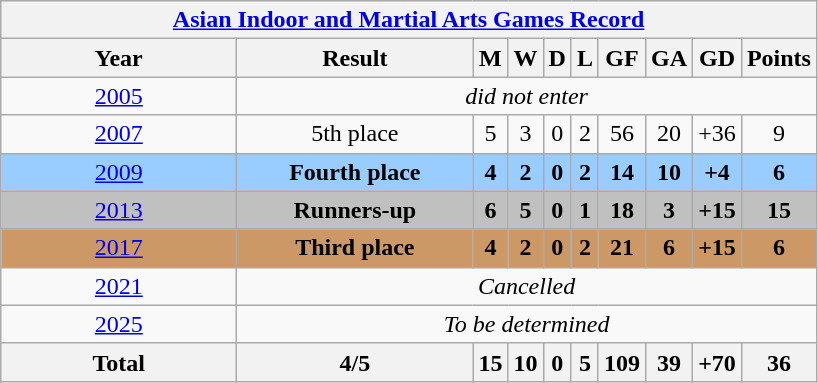<table class="wikitable" style="text-align: center;font-size:100%;">
<tr>
<th colspan=10><a href='#'>Asian Indoor and Martial Arts Games Record</a></th>
</tr>
<tr>
<th width=150>Year</th>
<th width=150>Result</th>
<th>M</th>
<th>W</th>
<th>D</th>
<th>L</th>
<th>GF</th>
<th>GA</th>
<th>GD</th>
<th>Points</th>
</tr>
<tr>
<td> <a href='#'>2005</a></td>
<td colspan=9><em>did not enter</em></td>
</tr>
<tr>
<td> <a href='#'>2007</a></td>
<td>5th place</td>
<td>5</td>
<td>3</td>
<td>0</td>
<td>2</td>
<td>56</td>
<td>20</td>
<td>+36</td>
<td>9</td>
</tr>
<tr bgcolor=#9acdff>
<td> <a href='#'>2009</a></td>
<td><strong>Fourth place</strong></td>
<td><strong>4</strong></td>
<td><strong>2</strong></td>
<td><strong>0</strong></td>
<td><strong>2</strong></td>
<td><strong>14</strong></td>
<td><strong>10</strong></td>
<td><strong>+4</strong></td>
<td><strong>6</strong></td>
</tr>
<tr bgcolor=silver>
<td> <a href='#'>2013</a></td>
<td><strong>Runners-up</strong></td>
<td><strong>6</strong></td>
<td><strong>5</strong></td>
<td><strong>0</strong></td>
<td><strong>1</strong></td>
<td><strong>18</strong></td>
<td><strong>3</strong></td>
<td><strong>+15</strong></td>
<td><strong>15</strong></td>
</tr>
<tr bgcolor="#cc9966">
<td> <a href='#'>2017</a></td>
<td><strong>Third place</strong></td>
<td><strong>4</strong></td>
<td><strong>2</strong></td>
<td><strong>0</strong></td>
<td><strong>2</strong></td>
<td><strong>21</strong></td>
<td><strong>6</strong></td>
<td><strong>+15</strong></td>
<td><strong>6</strong></td>
</tr>
<tr>
<td> <a href='#'>2021</a></td>
<td colspan=10><em>Cancelled</em></td>
</tr>
<tr>
<td> <a href='#'>2025</a></td>
<td colspan=10><em>To be determined</em></td>
</tr>
<tr>
<th><strong>Total</strong></th>
<th>4/5</th>
<th>15</th>
<th>10</th>
<th>0</th>
<th>5</th>
<th>109</th>
<th>39</th>
<th>+70</th>
<th>36</th>
</tr>
</table>
